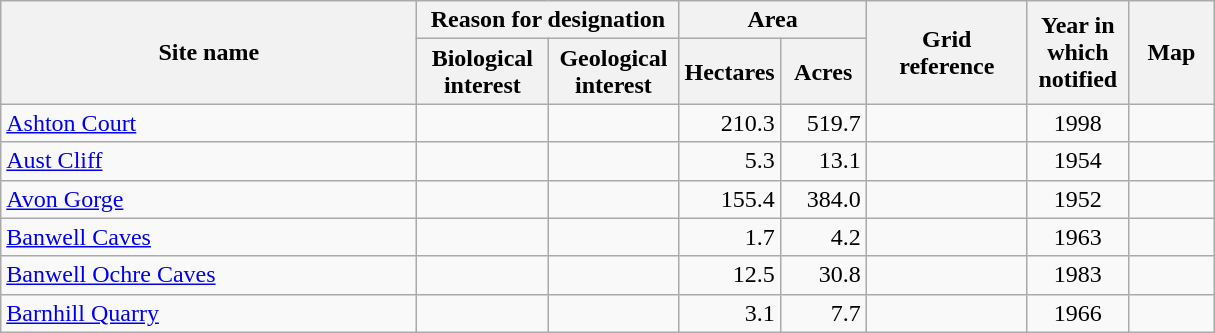<table class="wikitable">
<tr>
<th width="270" rowspan="2">Site name</th>
<th width="160" colspan="2">Reason for designation</th>
<th width="100" colspan="2">Area</th>
<th width="100" rowspan="2">Grid reference</th>
<th width="60" rowspan="2">Year in which notified</th>
<th width="50" rowspan="2">Map</th>
</tr>
<tr>
<th width="80">Biological interest</th>
<th width="80">Geological interest</th>
<th width="50">Hectares</th>
<th width="50">Acres</th>
</tr>
<tr>
<td><a href='#'>Ashton Court</a></td>
<td align="center"></td>
<td></td>
<td align="right">210.3</td>
<td align="right">519.7</td>
<td align="center"></td>
<td align="center">1998</td>
<td align="center"></td>
</tr>
<tr>
<td><a href='#'>Aust Cliff</a></td>
<td></td>
<td align="center"></td>
<td align="right">5.3</td>
<td align="right">13.1</td>
<td align="center"></td>
<td align="center">1954</td>
<td align="center"></td>
</tr>
<tr>
<td><a href='#'>Avon Gorge</a></td>
<td align="center"></td>
<td align="center"></td>
<td align="right">155.4</td>
<td align="right">384.0</td>
<td align="center"></td>
<td align="center">1952</td>
<td align="center"></td>
</tr>
<tr>
<td><a href='#'>Banwell Caves</a></td>
<td align="center"></td>
<td align="center"></td>
<td align="right">1.7</td>
<td align="right">4.2</td>
<td align="center"></td>
<td align="center">1963</td>
<td align="center"></td>
</tr>
<tr>
<td><a href='#'>Banwell Ochre Caves</a></td>
<td></td>
<td align="center"></td>
<td align="right">12.5</td>
<td align="right">30.8</td>
<td align="center"></td>
<td align="center">1983</td>
<td align="center"></td>
</tr>
<tr>
<td><a href='#'>Barnhill Quarry</a></td>
<td></td>
<td align="center"></td>
<td align="right">3.1</td>
<td align="right">7.7</td>
<td align="center"></td>
<td align="center">1966</td>
<td align="center"><includeonly></td>
</tr>
</table>
